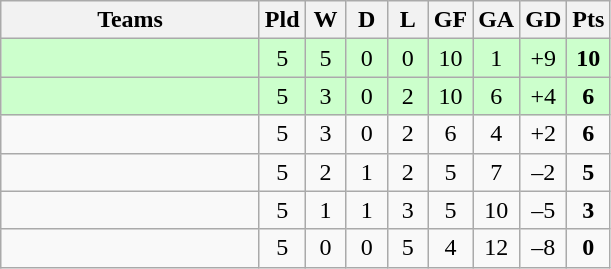<table class="wikitable" style="text-align: center;">
<tr>
<th width=165>Teams</th>
<th width=20>Pld</th>
<th width=20>W</th>
<th width=20>D</th>
<th width=20>L</th>
<th width=20>GF</th>
<th width=20>GA</th>
<th width=20>GD</th>
<th width=20>Pts</th>
</tr>
<tr align=center style="background:#ccffcc;">
<td style="text-align:left;"></td>
<td>5</td>
<td>5</td>
<td>0</td>
<td>0</td>
<td>10</td>
<td>1</td>
<td>+9</td>
<td><strong>10</strong></td>
</tr>
<tr align=center style="background:#ccffcc;">
<td style="text-align:left;"></td>
<td>5</td>
<td>3</td>
<td>0</td>
<td>2</td>
<td>10</td>
<td>6</td>
<td>+4</td>
<td><strong>6</strong></td>
</tr>
<tr align=center>
<td style="text-align:left;"></td>
<td>5</td>
<td>3</td>
<td>0</td>
<td>2</td>
<td>6</td>
<td>4</td>
<td>+2</td>
<td><strong>6</strong></td>
</tr>
<tr align=center>
<td style="text-align:left;"></td>
<td>5</td>
<td>2</td>
<td>1</td>
<td>2</td>
<td>5</td>
<td>7</td>
<td>–2</td>
<td><strong>5</strong></td>
</tr>
<tr align=center>
<td style="text-align:left;"></td>
<td>5</td>
<td>1</td>
<td>1</td>
<td>3</td>
<td>5</td>
<td>10</td>
<td>–5</td>
<td><strong>3</strong></td>
</tr>
<tr align=center>
<td style="text-align:left;"></td>
<td>5</td>
<td>0</td>
<td>0</td>
<td>5</td>
<td>4</td>
<td>12</td>
<td>–8</td>
<td><strong>0</strong></td>
</tr>
</table>
